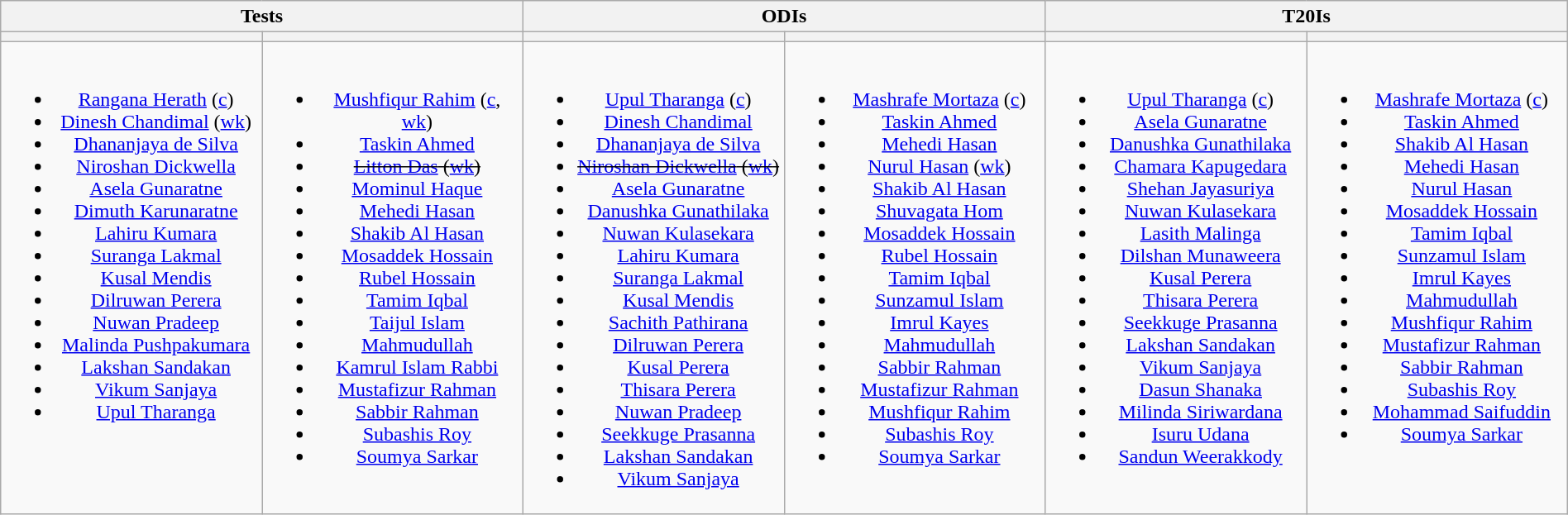<table class="wikitable" style="text-align:center; margin:auto">
<tr>
<th colspan=2>Tests</th>
<th colspan=2>ODIs</th>
<th colspan=2>T20Is</th>
</tr>
<tr>
<th style="width:16%"></th>
<th style="width:16%"></th>
<th style="width:16%"></th>
<th style="width:16%"></th>
<th style="width:16%"></th>
<th style="width:16%"></th>
</tr>
<tr style="vertical-align:top">
<td><br><ul><li><a href='#'>Rangana Herath</a> (<a href='#'>c</a>)</li><li><a href='#'>Dinesh Chandimal</a> (<a href='#'>wk</a>)</li><li><a href='#'>Dhananjaya de Silva</a></li><li><a href='#'>Niroshan Dickwella</a></li><li><a href='#'>Asela Gunaratne</a></li><li><a href='#'>Dimuth Karunaratne</a></li><li><a href='#'>Lahiru Kumara</a></li><li><a href='#'>Suranga Lakmal</a></li><li><a href='#'>Kusal Mendis</a></li><li><a href='#'>Dilruwan Perera</a></li><li><a href='#'>Nuwan Pradeep</a></li><li><a href='#'>Malinda Pushpakumara</a></li><li><a href='#'>Lakshan Sandakan</a></li><li><a href='#'>Vikum Sanjaya</a></li><li><a href='#'>Upul Tharanga</a></li></ul></td>
<td><br><ul><li><a href='#'>Mushfiqur Rahim</a> (<a href='#'>c</a>, <a href='#'>wk</a>)</li><li><a href='#'>Taskin Ahmed</a></li><li><s><a href='#'>Litton Das</a> (<a href='#'>wk</a>)</s></li><li><a href='#'>Mominul Haque</a></li><li><a href='#'>Mehedi Hasan</a></li><li><a href='#'>Shakib Al Hasan</a></li><li><a href='#'>Mosaddek Hossain</a></li><li><a href='#'>Rubel Hossain</a></li><li><a href='#'>Tamim Iqbal</a></li><li><a href='#'>Taijul Islam</a></li><li><a href='#'>Mahmudullah</a></li><li><a href='#'>Kamrul Islam Rabbi</a></li><li><a href='#'>Mustafizur Rahman</a></li><li><a href='#'>Sabbir Rahman</a></li><li><a href='#'>Subashis Roy</a></li><li><a href='#'>Soumya Sarkar</a></li></ul></td>
<td><br><ul><li><a href='#'>Upul Tharanga</a> (<a href='#'>c</a>)</li><li><a href='#'>Dinesh Chandimal</a></li><li><a href='#'>Dhananjaya de Silva</a></li><li><s><a href='#'>Niroshan Dickwella</a> (<a href='#'>wk</a>)</s></li><li><a href='#'>Asela Gunaratne</a></li><li><a href='#'>Danushka Gunathilaka</a></li><li><a href='#'>Nuwan Kulasekara</a></li><li><a href='#'>Lahiru Kumara</a></li><li><a href='#'>Suranga Lakmal</a></li><li><a href='#'>Kusal Mendis</a></li><li><a href='#'>Sachith Pathirana</a></li><li><a href='#'>Dilruwan Perera</a></li><li><a href='#'>Kusal Perera</a></li><li><a href='#'>Thisara Perera</a></li><li><a href='#'>Nuwan Pradeep</a></li><li><a href='#'>Seekkuge Prasanna</a></li><li><a href='#'>Lakshan Sandakan</a></li><li><a href='#'>Vikum Sanjaya</a></li></ul></td>
<td><br><ul><li><a href='#'>Mashrafe Mortaza</a> (<a href='#'>c</a>)</li><li><a href='#'>Taskin Ahmed</a></li><li><a href='#'>Mehedi Hasan</a></li><li><a href='#'>Nurul Hasan</a> (<a href='#'>wk</a>)</li><li><a href='#'>Shakib Al Hasan</a></li><li><a href='#'>Shuvagata Hom</a></li><li><a href='#'>Mosaddek Hossain</a></li><li><a href='#'>Rubel Hossain</a></li><li><a href='#'>Tamim Iqbal</a></li><li><a href='#'>Sunzamul Islam</a></li><li><a href='#'>Imrul Kayes</a></li><li><a href='#'>Mahmudullah</a></li><li><a href='#'>Sabbir Rahman</a></li><li><a href='#'>Mustafizur Rahman</a></li><li><a href='#'>Mushfiqur Rahim</a></li><li><a href='#'>Subashis Roy</a></li><li><a href='#'>Soumya Sarkar</a></li></ul></td>
<td><br><ul><li><a href='#'>Upul Tharanga</a> (<a href='#'>c</a>)</li><li><a href='#'>Asela Gunaratne</a></li><li><a href='#'>Danushka Gunathilaka</a></li><li><a href='#'>Chamara Kapugedara</a></li><li><a href='#'>Shehan Jayasuriya</a></li><li><a href='#'>Nuwan Kulasekara</a></li><li><a href='#'>Lasith Malinga</a></li><li><a href='#'>Dilshan Munaweera</a></li><li><a href='#'>Kusal Perera</a></li><li><a href='#'>Thisara Perera</a></li><li><a href='#'>Seekkuge Prasanna</a></li><li><a href='#'>Lakshan Sandakan</a></li><li><a href='#'>Vikum Sanjaya</a></li><li><a href='#'>Dasun Shanaka</a></li><li><a href='#'>Milinda Siriwardana</a></li><li><a href='#'>Isuru Udana</a></li><li><a href='#'>Sandun Weerakkody</a></li></ul></td>
<td><br><ul><li><a href='#'>Mashrafe Mortaza</a> (<a href='#'>c</a>)</li><li><a href='#'>Taskin Ahmed</a></li><li><a href='#'>Shakib Al Hasan</a></li><li><a href='#'>Mehedi Hasan</a></li><li><a href='#'>Nurul Hasan</a></li><li><a href='#'>Mosaddek Hossain</a></li><li><a href='#'>Tamim Iqbal</a></li><li><a href='#'>Sunzamul Islam</a></li><li><a href='#'>Imrul Kayes</a></li><li><a href='#'>Mahmudullah</a></li><li><a href='#'>Mushfiqur Rahim</a></li><li><a href='#'>Mustafizur Rahman</a></li><li><a href='#'>Sabbir Rahman</a></li><li><a href='#'>Subashis Roy</a></li><li><a href='#'>Mohammad Saifuddin</a></li><li><a href='#'>Soumya Sarkar</a></li></ul></td>
</tr>
</table>
